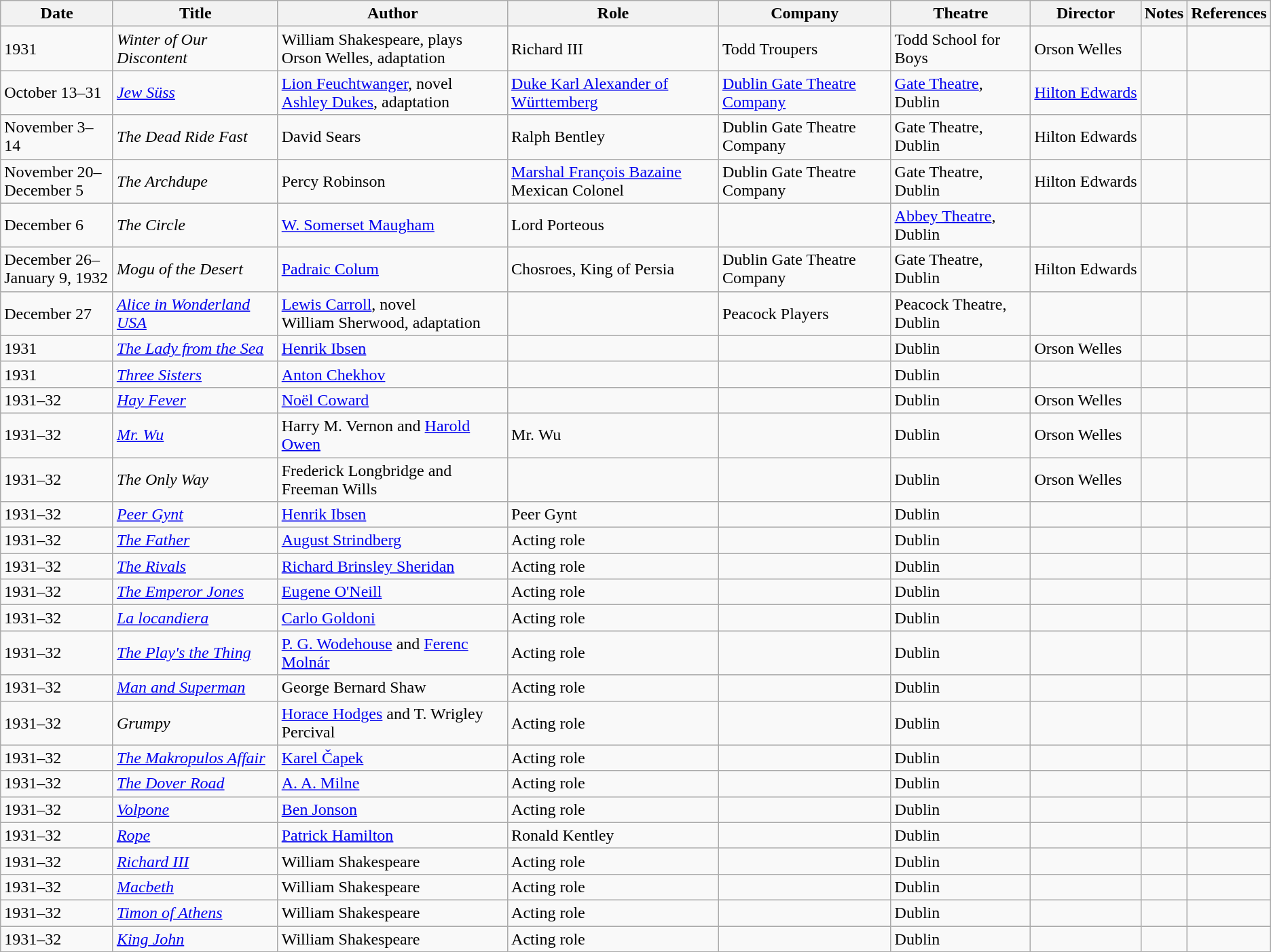<table class="wikitable">
<tr>
<th>Date</th>
<th>Title</th>
<th>Author</th>
<th>Role</th>
<th>Company</th>
<th>Theatre</th>
<th>Director</th>
<th>Notes</th>
<th>References</th>
</tr>
<tr>
<td>1931</td>
<td><em>Winter of Our Discontent</em></td>
<td>William Shakespeare, plays<br>Orson Welles, adaptation</td>
<td>Richard III</td>
<td>Todd Troupers</td>
<td>Todd School for Boys</td>
<td>Orson Welles</td>
<td>  </td>
<td></td>
</tr>
<tr>
<td>October 13–31</td>
<td><em><a href='#'>Jew Süss</a></em></td>
<td><a href='#'>Lion Feuchtwanger</a>, novel<br><a href='#'>Ashley Dukes</a>, adaptation</td>
<td><a href='#'>Duke Karl Alexander of Württemberg</a></td>
<td><a href='#'>Dublin Gate Theatre Company</a></td>
<td><a href='#'>Gate Theatre</a>, Dublin</td>
<td><a href='#'>Hilton Edwards</a></td>
<td>   </td>
<td></td>
</tr>
<tr>
<td>November 3–14</td>
<td><em>The Dead Ride Fast</em></td>
<td>David Sears</td>
<td>Ralph Bentley</td>
<td>Dublin Gate Theatre Company</td>
<td>Gate Theatre, Dublin</td>
<td>Hilton Edwards</td>
<td></td>
<td></td>
</tr>
<tr>
<td>November 20–<br>December 5</td>
<td><em>The Archdupe</em></td>
<td>Percy Robinson</td>
<td><a href='#'>Marshal François Bazaine</a><br>Mexican Colonel</td>
<td>Dublin Gate Theatre Company</td>
<td>Gate Theatre, Dublin</td>
<td>Hilton Edwards</td>
<td></td>
<td></td>
</tr>
<tr>
<td>December 6</td>
<td><em>The Circle</em></td>
<td><a href='#'>W. Somerset Maugham</a></td>
<td>Lord Porteous</td>
<td></td>
<td><a href='#'>Abbey Theatre</a>, Dublin</td>
<td></td>
<td></td>
<td></td>
</tr>
<tr>
<td>December 26–<br>January 9, 1932</td>
<td><em>Mogu of the Desert</em></td>
<td><a href='#'>Padraic Colum</a></td>
<td>Chosroes, King of Persia</td>
<td>Dublin Gate Theatre Company</td>
<td>Gate Theatre, Dublin</td>
<td>Hilton Edwards</td>
<td> </td>
<td></td>
</tr>
<tr>
<td>December 27</td>
<td><em><a href='#'>Alice in Wonderland USA</a></em></td>
<td><a href='#'>Lewis Carroll</a>, novel<br>William Sherwood, adaptation</td>
<td></td>
<td>Peacock Players</td>
<td>Peacock Theatre, Dublin</td>
<td></td>
<td>   </td>
<td></td>
</tr>
<tr>
<td>1931</td>
<td><em><a href='#'>The Lady from the Sea</a></em></td>
<td><a href='#'>Henrik Ibsen</a></td>
<td></td>
<td></td>
<td>Dublin</td>
<td>Orson Welles</td>
<td></td>
<td></td>
</tr>
<tr>
<td>1931</td>
<td><em><a href='#'>Three Sisters</a></em></td>
<td><a href='#'>Anton Chekhov</a></td>
<td></td>
<td></td>
<td>Dublin</td>
<td></td>
<td></td>
<td></td>
</tr>
<tr>
<td>1931–32</td>
<td><em><a href='#'>Hay Fever</a></em></td>
<td><a href='#'>Noël Coward</a></td>
<td></td>
<td></td>
<td>Dublin</td>
<td>Orson Welles</td>
<td></td>
<td></td>
</tr>
<tr>
<td>1931–32</td>
<td><em><a href='#'>Mr. Wu</a></em></td>
<td>Harry M. Vernon and <a href='#'>Harold Owen</a></td>
<td>Mr. Wu</td>
<td></td>
<td>Dublin</td>
<td>Orson Welles</td>
<td></td>
<td></td>
</tr>
<tr>
<td>1931–32</td>
<td><em>The Only Way</em></td>
<td>Frederick Longbridge and Freeman Wills</td>
<td></td>
<td></td>
<td>Dublin</td>
<td>Orson Welles</td>
<td></td>
<td></td>
</tr>
<tr>
<td>1931–32</td>
<td><em><a href='#'>Peer Gynt</a></em></td>
<td><a href='#'>Henrik Ibsen</a></td>
<td>Peer Gynt</td>
<td></td>
<td>Dublin</td>
<td></td>
<td></td>
<td></td>
</tr>
<tr>
<td>1931–32</td>
<td><em><a href='#'>The Father</a></em></td>
<td><a href='#'>August Strindberg</a></td>
<td>Acting role</td>
<td></td>
<td>Dublin</td>
<td></td>
<td></td>
<td></td>
</tr>
<tr>
<td>1931–32</td>
<td><em><a href='#'>The Rivals</a></em></td>
<td><a href='#'>Richard Brinsley Sheridan</a></td>
<td>Acting role</td>
<td></td>
<td>Dublin</td>
<td></td>
<td></td>
<td></td>
</tr>
<tr>
<td>1931–32</td>
<td><em><a href='#'>The Emperor Jones</a></em></td>
<td><a href='#'>Eugene O'Neill</a></td>
<td>Acting role</td>
<td></td>
<td>Dublin</td>
<td></td>
<td></td>
<td></td>
</tr>
<tr>
<td>1931–32</td>
<td><em><a href='#'>La locandiera</a></em></td>
<td><a href='#'>Carlo Goldoni</a></td>
<td>Acting role</td>
<td></td>
<td>Dublin</td>
<td></td>
<td></td>
<td></td>
</tr>
<tr>
<td>1931–32</td>
<td><em><a href='#'>The Play's the Thing</a></em></td>
<td><a href='#'>P. G. Wodehouse</a> and <a href='#'>Ferenc Molnár</a></td>
<td>Acting role</td>
<td></td>
<td>Dublin</td>
<td></td>
<td></td>
<td></td>
</tr>
<tr>
<td>1931–32</td>
<td><em><a href='#'>Man and Superman</a></em></td>
<td>George Bernard Shaw</td>
<td>Acting role</td>
<td></td>
<td>Dublin</td>
<td></td>
<td></td>
<td></td>
</tr>
<tr>
<td>1931–32</td>
<td><em>Grumpy</em></td>
<td><a href='#'>Horace Hodges</a> and T. Wrigley Percival</td>
<td>Acting role</td>
<td></td>
<td>Dublin</td>
<td></td>
<td></td>
<td></td>
</tr>
<tr>
<td>1931–32</td>
<td><em><a href='#'>The Makropulos Affair</a></em></td>
<td><a href='#'>Karel Čapek</a></td>
<td>Acting role</td>
<td></td>
<td>Dublin</td>
<td></td>
<td></td>
<td></td>
</tr>
<tr>
<td>1931–32</td>
<td><em><a href='#'>The Dover Road</a></em></td>
<td><a href='#'>A. A. Milne</a></td>
<td>Acting role</td>
<td></td>
<td>Dublin</td>
<td></td>
<td></td>
<td></td>
</tr>
<tr>
<td>1931–32</td>
<td><em><a href='#'>Volpone</a></em></td>
<td><a href='#'>Ben Jonson</a></td>
<td>Acting role</td>
<td></td>
<td>Dublin</td>
<td></td>
<td></td>
<td></td>
</tr>
<tr>
<td>1931–32</td>
<td><em><a href='#'>Rope</a></em></td>
<td><a href='#'>Patrick Hamilton</a></td>
<td>Ronald Kentley</td>
<td></td>
<td>Dublin</td>
<td></td>
<td></td>
<td></td>
</tr>
<tr>
<td>1931–32</td>
<td><em><a href='#'>Richard III</a></em></td>
<td>William Shakespeare</td>
<td>Acting role</td>
<td></td>
<td>Dublin</td>
<td></td>
<td></td>
<td></td>
</tr>
<tr>
<td>1931–32</td>
<td><em><a href='#'>Macbeth</a></em></td>
<td>William Shakespeare</td>
<td>Acting role</td>
<td></td>
<td>Dublin</td>
<td></td>
<td></td>
<td></td>
</tr>
<tr>
<td>1931–32</td>
<td><em><a href='#'>Timon of Athens</a></em></td>
<td>William Shakespeare</td>
<td>Acting role</td>
<td></td>
<td>Dublin</td>
<td></td>
<td></td>
<td></td>
</tr>
<tr>
<td>1931–32</td>
<td><em><a href='#'>King John</a></em></td>
<td>William Shakespeare</td>
<td>Acting role</td>
<td></td>
<td>Dublin</td>
<td></td>
<td></td>
<td></td>
</tr>
</table>
